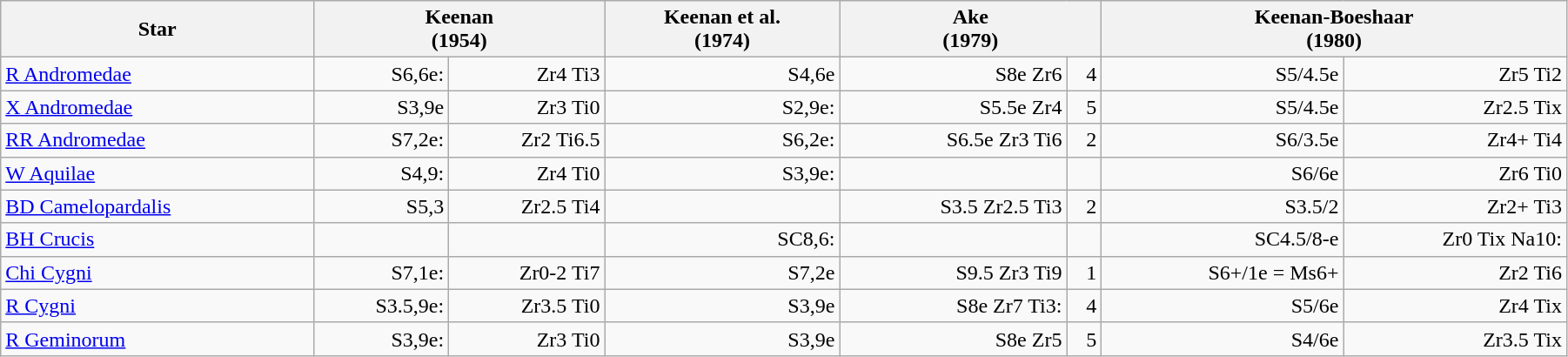<table class="wikitable sortable" style="width:95%; text-align:right;">
<tr>
<th style="width:20%">Star</th>
<th colspan=2;style="width:20%">Keenan<br>(1954)</th>
<th style="width:15%">Keenan et al.<br>(1974)</th>
<th colspan=2;style="width:20%">Ake<br>(1979)</th>
<th colspan=2;style="width:20%">Keenan-Boeshaar<br>(1980)</th>
</tr>
<tr ---->
<td style="text-align:left"><a href='#'>R Andromedae</a></td>
<td>S6,6e:</td>
<td>Zr4 Ti3</td>
<td>S4,6e</td>
<td>S8e Zr6</td>
<td>4</td>
<td>S5/4.5e</td>
<td>Zr5 Ti2</td>
</tr>
<tr ---->
<td style="text-align:left"><a href='#'>X Andromedae</a></td>
<td>S3,9e</td>
<td>Zr3 Ti0</td>
<td>S2,9e:</td>
<td>S5.5e Zr4</td>
<td>5</td>
<td>S5/4.5e</td>
<td>Zr2.5 Tix</td>
</tr>
<tr ---->
<td style="text-align:left"><a href='#'>RR Andromedae</a></td>
<td>S7,2e:</td>
<td>Zr2 Ti6.5</td>
<td>S6,2e:</td>
<td>S6.5e Zr3 Ti6</td>
<td>2</td>
<td>S6/3.5e</td>
<td>Zr4+ Ti4</td>
</tr>
<tr ---->
<td style="text-align:left"><a href='#'>W Aquilae</a></td>
<td>S4,9:</td>
<td>Zr4 Ti0</td>
<td>S3,9e:</td>
<td></td>
<td></td>
<td>S6/6e</td>
<td>Zr6 Ti0</td>
</tr>
<tr ---->
<td style="text-align:left"><a href='#'>BD Camelopardalis</a></td>
<td>S5,3</td>
<td>Zr2.5 Ti4</td>
<td></td>
<td>S3.5 Zr2.5 Ti3</td>
<td>2</td>
<td>S3.5/2</td>
<td>Zr2+ Ti3</td>
</tr>
<tr ---->
<td style="text-align:left"><a href='#'>BH Crucis</a></td>
<td></td>
<td></td>
<td>SC8,6:</td>
<td></td>
<td></td>
<td>SC4.5/8-e</td>
<td>Zr0 Tix Na10:</td>
</tr>
<tr ---->
<td style="text-align:left"><a href='#'>Chi Cygni</a></td>
<td>S7,1e:</td>
<td>Zr0-2 Ti7</td>
<td>S7,2e</td>
<td>S9.5 Zr3 Ti9</td>
<td>1</td>
<td>S6+/1e = Ms6+</td>
<td>Zr2 Ti6</td>
</tr>
<tr ---->
<td style="text-align:left"><a href='#'>R Cygni</a></td>
<td>S3.5,9e:</td>
<td>Zr3.5 Ti0</td>
<td>S3,9e</td>
<td>S8e Zr7 Ti3:</td>
<td>4</td>
<td>S5/6e</td>
<td>Zr4 Tix</td>
</tr>
<tr ---->
<td style="text-align:left"><a href='#'>R Geminorum</a></td>
<td>S3,9e:</td>
<td>Zr3 Ti0</td>
<td>S3,9e</td>
<td>S8e Zr5</td>
<td>5</td>
<td>S4/6e</td>
<td>Zr3.5 Tix</td>
</tr>
</table>
